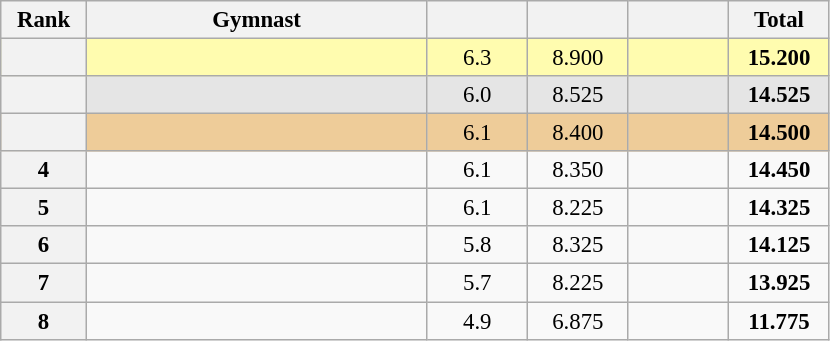<table class="wikitable sortable" style="text-align:center; font-size:95%">
<tr>
<th scope="col" style="width:50px;">Rank</th>
<th scope="col" style="width:220px;">Gymnast</th>
<th scope="col" style="width:60px;"></th>
<th scope="col" style="width:60px;"></th>
<th scope="col" style="width:60px;"></th>
<th scope="col" style="width:60px;">Total</th>
</tr>
<tr style="background:#fffcaf;">
<th scope=row style="text-align:center"></th>
<td style="text-align:left;"></td>
<td>6.3</td>
<td>8.900</td>
<td></td>
<td><strong>15.200</strong></td>
</tr>
<tr style="background:#e5e5e5;">
<th scope=row style="text-align:center"></th>
<td style="text-align:left;"></td>
<td>6.0</td>
<td>8.525</td>
<td></td>
<td><strong>14.525</strong></td>
</tr>
<tr style="background:#ec9;">
<th scope=row style="text-align:center"></th>
<td style="text-align:left;"></td>
<td>6.1</td>
<td>8.400</td>
<td></td>
<td><strong>14.500</strong></td>
</tr>
<tr>
<th scope=row style="text-align:center">4</th>
<td style="text-align:left;"></td>
<td>6.1</td>
<td>8.350</td>
<td></td>
<td><strong>14.450</strong></td>
</tr>
<tr>
<th scope=row style="text-align:center">5</th>
<td style="text-align:left;"></td>
<td>6.1</td>
<td>8.225</td>
<td></td>
<td><strong>14.325</strong></td>
</tr>
<tr>
<th scope=row style="text-align:center">6</th>
<td style="text-align:left;"></td>
<td>5.8</td>
<td>8.325</td>
<td></td>
<td><strong>14.125</strong></td>
</tr>
<tr>
<th scope=row style="text-align:center">7</th>
<td style="text-align:left;"></td>
<td>5.7</td>
<td>8.225</td>
<td></td>
<td><strong>13.925</strong></td>
</tr>
<tr>
<th scope=row style="text-align:center">8</th>
<td style="text-align:left;"></td>
<td>4.9</td>
<td>6.875</td>
<td></td>
<td><strong>11.775</strong></td>
</tr>
</table>
